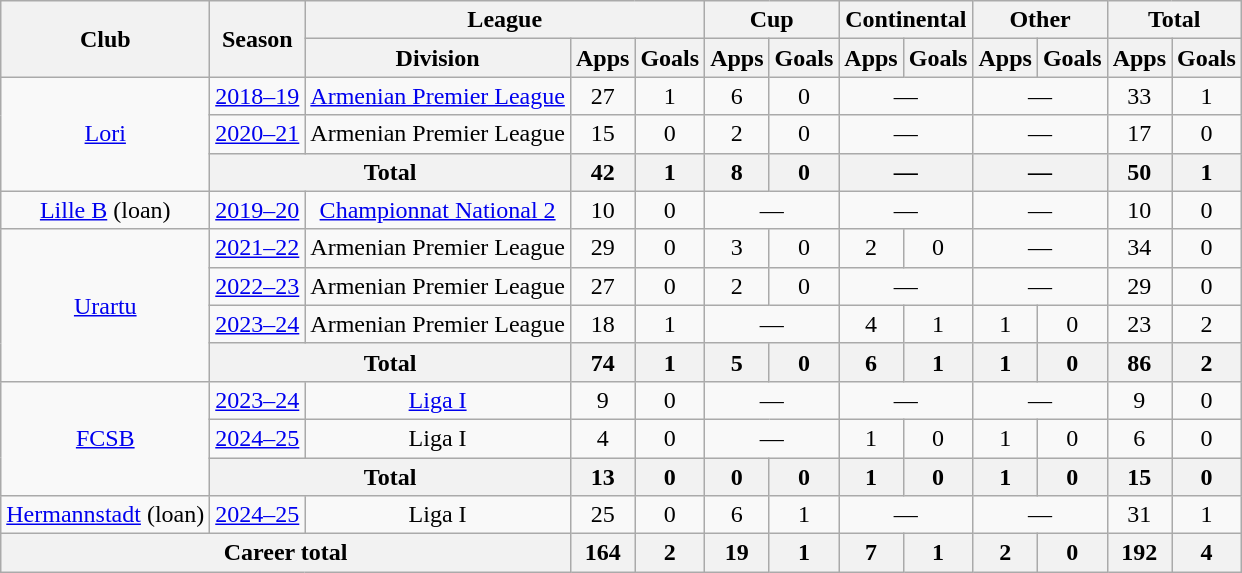<table class="wikitable" style="text-align: center">
<tr>
<th rowspan="2">Club</th>
<th rowspan="2">Season</th>
<th colspan="3">League</th>
<th colspan="2">Cup</th>
<th colspan="2">Continental</th>
<th colspan="2">Other</th>
<th colspan="2">Total</th>
</tr>
<tr>
<th>Division</th>
<th>Apps</th>
<th>Goals</th>
<th>Apps</th>
<th>Goals</th>
<th>Apps</th>
<th>Goals</th>
<th>Apps</th>
<th>Goals</th>
<th>Apps</th>
<th>Goals</th>
</tr>
<tr>
<td rowspan="3"><a href='#'>Lori</a></td>
<td><a href='#'>2018–19</a></td>
<td><a href='#'>Armenian Premier League</a></td>
<td>27</td>
<td>1</td>
<td>6</td>
<td>0</td>
<td colspan="2">—</td>
<td colspan="2">—</td>
<td>33</td>
<td>1</td>
</tr>
<tr>
<td><a href='#'>2020–21</a></td>
<td>Armenian Premier League</td>
<td>15</td>
<td>0</td>
<td>2</td>
<td>0</td>
<td colspan="2">—</td>
<td colspan="2">—</td>
<td>17</td>
<td>0</td>
</tr>
<tr>
<th colspan="2">Total</th>
<th>42</th>
<th>1</th>
<th>8</th>
<th>0</th>
<th colspan="2">—</th>
<th colspan="2">—</th>
<th>50</th>
<th>1</th>
</tr>
<tr>
<td rowspan="1"><a href='#'>Lille B</a> (loan)</td>
<td><a href='#'>2019–20</a></td>
<td rowspan="1"><a href='#'>Championnat National 2</a></td>
<td>10</td>
<td>0</td>
<td colspan="2">—</td>
<td colspan="2">—</td>
<td colspan="2">—</td>
<td>10</td>
<td>0</td>
</tr>
<tr>
<td rowspan="4"><a href='#'>Urartu</a></td>
<td><a href='#'>2021–22</a></td>
<td>Armenian Premier League</td>
<td>29</td>
<td>0</td>
<td>3</td>
<td>0</td>
<td>2</td>
<td>0</td>
<td colspan="2">—</td>
<td>34</td>
<td>0</td>
</tr>
<tr>
<td><a href='#'>2022–23</a></td>
<td>Armenian Premier League</td>
<td>27</td>
<td>0</td>
<td>2</td>
<td>0</td>
<td colspan="2">—</td>
<td colspan="2">—</td>
<td>29</td>
<td>0</td>
</tr>
<tr>
<td><a href='#'>2023–24</a></td>
<td>Armenian Premier League</td>
<td>18</td>
<td>1</td>
<td colspan="2">—</td>
<td>4</td>
<td>1</td>
<td>1</td>
<td>0</td>
<td>23</td>
<td>2</td>
</tr>
<tr>
<th colspan="2">Total</th>
<th>74</th>
<th>1</th>
<th>5</th>
<th>0</th>
<th>6</th>
<th>1</th>
<th>1</th>
<th>0</th>
<th>86</th>
<th>2</th>
</tr>
<tr>
<td rowspan="3"><a href='#'>FCSB</a></td>
<td><a href='#'>2023–24</a></td>
<td><a href='#'>Liga I</a></td>
<td>9</td>
<td>0</td>
<td colspan="2">—</td>
<td colspan="2">—</td>
<td colspan="2">—</td>
<td>9</td>
<td>0</td>
</tr>
<tr>
<td><a href='#'>2024–25</a></td>
<td>Liga I</td>
<td>4</td>
<td>0</td>
<td colspan="2">—</td>
<td>1</td>
<td>0</td>
<td>1</td>
<td>0</td>
<td>6</td>
<td>0</td>
</tr>
<tr>
<th colspan="2">Total</th>
<th>13</th>
<th>0</th>
<th>0</th>
<th>0</th>
<th>1</th>
<th>0</th>
<th>1</th>
<th>0</th>
<th>15</th>
<th>0</th>
</tr>
<tr>
<td rowspan="1"><a href='#'>Hermannstadt</a> (loan)</td>
<td><a href='#'>2024–25</a></td>
<td rowspan="1">Liga I</td>
<td>25</td>
<td>0</td>
<td>6</td>
<td>1</td>
<td colspan="2">—</td>
<td colspan="2">—</td>
<td>31</td>
<td>1</td>
</tr>
<tr>
<th colspan="3"><strong>Career total</strong></th>
<th>164</th>
<th>2</th>
<th>19</th>
<th>1</th>
<th>7</th>
<th>1</th>
<th>2</th>
<th>0</th>
<th>192</th>
<th>4</th>
</tr>
</table>
